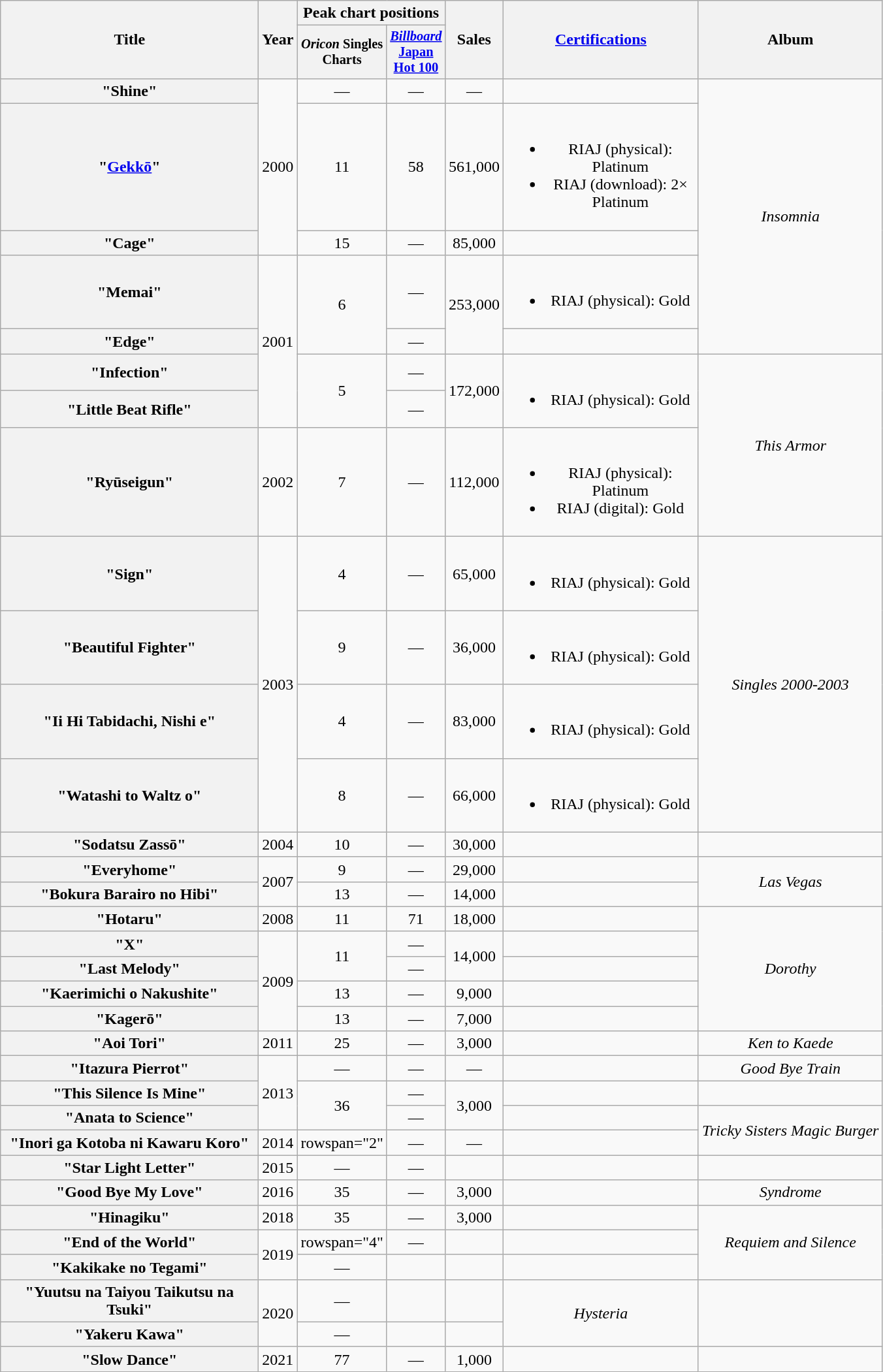<table class="wikitable plainrowheaders" style="text-align:center;">
<tr>
<th scope="col" rowspan="2" style="width:16em;">Title</th>
<th scope="col" rowspan="2">Year</th>
<th scope="col" colspan="2">Peak chart positions</th>
<th scope="col" rowspan="2">Sales</th>
<th scope="col" rowspan="2" style="width:12em;"><a href='#'>Certifications</a></th>
<th scope="col" rowspan="2">Album</th>
</tr>
<tr>
<th style="width:3em;font-size:85%"><em>Oricon</em> Singles Charts<br></th>
<th style="width:3em;font-size:85%"><em><a href='#'>Billboard</a></em> <a href='#'>Japan Hot 100</a><br></th>
</tr>
<tr>
<th scope="row">"Shine"</th>
<td rowspan="3">2000</td>
<td>—</td>
<td>—</td>
<td>—</td>
<td></td>
<td rowspan=5><em>Insomnia</em></td>
</tr>
<tr>
<th scope="row">"<a href='#'>Gekkō</a>"</th>
<td>11</td>
<td>58</td>
<td>561,000</td>
<td><br><ul><li>RIAJ <span>(physical)</span>: Platinum</li><li>RIAJ <span>(download)</span>: 2× Platinum</li></ul></td>
</tr>
<tr>
<th scope="row">"Cage"</th>
<td>15</td>
<td>—</td>
<td>85,000</td>
<td></td>
</tr>
<tr>
<th scope="row">"Memai"</th>
<td rowspan="4">2001</td>
<td rowspan="2">6</td>
<td>—</td>
<td rowspan="2">253,000</td>
<td><br><ul><li>RIAJ <span>(physical)</span>: Gold</li></ul></td>
</tr>
<tr>
<th scope="row">"Edge"</th>
<td>—</td>
<td></td>
</tr>
<tr>
<th scope="row">"Infection"</th>
<td rowspan="2">5</td>
<td>—</td>
<td rowspan="2">172,000</td>
<td rowspan="2"><br><ul><li>RIAJ <span>(physical)</span>: Gold</li></ul></td>
<td rowspan=3><em>This Armor</em></td>
</tr>
<tr>
<th scope="row">"Little Beat Rifle"</th>
<td>—</td>
</tr>
<tr>
<th scope="row">"Ryūseigun"</th>
<td rowspan="1">2002</td>
<td>7</td>
<td>—</td>
<td>112,000</td>
<td><br><ul><li>RIAJ <span>(physical)</span>: Platinum</li><li>RIAJ <span>(digital)</span>: Gold</li></ul></td>
</tr>
<tr>
<th scope="row">"Sign"</th>
<td rowspan="4">2003</td>
<td>4</td>
<td>—</td>
<td>65,000</td>
<td><br><ul><li>RIAJ <span>(physical)</span>: Gold</li></ul></td>
<td rowspan="4"><em>Singles 2000-2003</em></td>
</tr>
<tr>
<th scope="row">"Beautiful Fighter"</th>
<td>9</td>
<td>—</td>
<td>36,000</td>
<td><br><ul><li>RIAJ <span>(physical)</span>: Gold</li></ul></td>
</tr>
<tr>
<th scope="row">"Ii Hi Tabidachi, Nishi e"</th>
<td>4</td>
<td>—</td>
<td>83,000</td>
<td><br><ul><li>RIAJ <span>(physical)</span>: Gold</li></ul></td>
</tr>
<tr>
<th scope="row">"Watashi to Waltz o"</th>
<td>8</td>
<td>—</td>
<td>66,000</td>
<td><br><ul><li>RIAJ <span>(physical)</span>: Gold</li></ul></td>
</tr>
<tr>
<th scope="row">"Sodatsu Zassō"</th>
<td rowspan="1">2004</td>
<td>10</td>
<td>—</td>
<td>30,000</td>
<td></td>
<td></td>
</tr>
<tr>
<th scope="row">"Everyhome"</th>
<td rowspan="2">2007</td>
<td>9</td>
<td>—</td>
<td>29,000</td>
<td></td>
<td rowspan="2"><em>Las Vegas</em></td>
</tr>
<tr>
<th scope="row">"Bokura Barairo no Hibi"</th>
<td>13</td>
<td>—</td>
<td>14,000</td>
<td></td>
</tr>
<tr>
<th scope="row">"Hotaru"</th>
<td rowspan="1">2008</td>
<td>11</td>
<td>71</td>
<td>18,000</td>
<td></td>
<td rowspan="5"><em>Dorothy</em></td>
</tr>
<tr>
<th scope="row">"X"</th>
<td rowspan="4">2009</td>
<td rowspan="2">11</td>
<td>—</td>
<td rowspan="2">14,000</td>
<td></td>
</tr>
<tr>
<th scope="row">"Last Melody"</th>
<td>—</td>
<td></td>
</tr>
<tr>
<th scope="row">"Kaerimichi o Nakushite"</th>
<td>13</td>
<td>—</td>
<td>9,000</td>
<td></td>
</tr>
<tr>
<th scope="row">"Kagerō"</th>
<td>13</td>
<td>—</td>
<td>7,000</td>
<td></td>
</tr>
<tr>
<th scope="row">"Aoi Tori"</th>
<td rowspan="1">2011</td>
<td>25</td>
<td>—</td>
<td>3,000</td>
<td></td>
<td rowspan="1"><em>Ken to Kaede</em></td>
</tr>
<tr>
<th scope="row">"Itazura Pierrot"</th>
<td rowspan="3">2013</td>
<td>—</td>
<td>—</td>
<td>—</td>
<td></td>
<td><em>Good Bye Train</em></td>
</tr>
<tr>
<th scope="row">"This Silence Is Mine"</th>
<td rowspan="2">36</td>
<td>—</td>
<td rowspan="2">3,000</td>
<td></td>
<td></td>
</tr>
<tr>
<th scope="row">"Anata to Science"</th>
<td>—</td>
<td></td>
<td rowspan="2"><em>Tricky Sisters Magic Burger</em></td>
</tr>
<tr>
<th scope="row">"Inori ga Kotoba ni Kawaru Koro"</th>
<td rowspan="1">2014</td>
<td>rowspan="2" </td>
<td>—</td>
<td>—</td>
<td></td>
</tr>
<tr>
<th scope="row">"Star Light Letter"</th>
<td>2015</td>
<td>—</td>
<td>—</td>
<td></td>
<td></td>
</tr>
<tr>
<th scope="row">"Good Bye My Love"</th>
<td>2016</td>
<td>35</td>
<td>—</td>
<td>3,000</td>
<td></td>
<td><em>Syndrome</em></td>
</tr>
<tr>
<th scope="row">"Hinagiku"</th>
<td>2018</td>
<td>35</td>
<td>—</td>
<td>3,000</td>
<td></td>
<td rowspan="3"><em>Requiem and Silence</em></td>
</tr>
<tr>
<th scope="row">"End of the World"</th>
<td rowspan="2">2019</td>
<td>rowspan="4" </td>
<td>—</td>
<td></td>
<td></td>
</tr>
<tr>
<th scope="row">"Kakikake no Tegami"</th>
<td>—</td>
<td></td>
<td></td>
</tr>
<tr>
<th scope="row">"Yuutsu na Taiyou Taikutsu na Tsuki"</th>
<td rowspan="2">2020</td>
<td>—</td>
<td></td>
<td></td>
<td rowspan="2"><em>Hysteria</em></td>
</tr>
<tr>
<th scope="row">"Yakeru Kawa"</th>
<td>—</td>
<td></td>
<td></td>
</tr>
<tr>
<th scope="row">"Slow Dance"</th>
<td>2021</td>
<td>77</td>
<td>—</td>
<td>1,000</td>
<td></td>
<td></td>
</tr>
</table>
